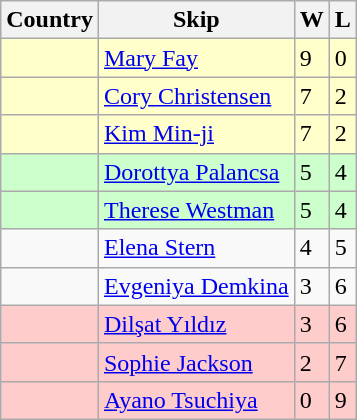<table class=wikitable>
<tr>
<th>Country</th>
<th>Skip</th>
<th>W</th>
<th>L</th>
</tr>
<tr style="background:#ffffcc;">
<td></td>
<td><a href='#'>Mary Fay</a></td>
<td>9</td>
<td>0</td>
</tr>
<tr style="background:#ffffcc;">
<td></td>
<td><a href='#'>Cory Christensen</a></td>
<td>7</td>
<td>2</td>
</tr>
<tr style="background:#ffffcc;">
<td></td>
<td><a href='#'>Kim Min-ji</a></td>
<td>7</td>
<td>2</td>
</tr>
<tr style="background:#ccffcc;">
<td></td>
<td><a href='#'>Dorottya Palancsa</a></td>
<td>5</td>
<td>4</td>
</tr>
<tr style="background:#ccffcc;">
<td></td>
<td><a href='#'>Therese Westman</a></td>
<td>5</td>
<td>4</td>
</tr>
<tr>
<td></td>
<td><a href='#'>Elena Stern</a></td>
<td>4</td>
<td>5</td>
</tr>
<tr>
<td></td>
<td><a href='#'>Evgeniya Demkina</a></td>
<td>3</td>
<td>6</td>
</tr>
<tr style="background:#ffcccc;">
<td></td>
<td><a href='#'>Dilşat Yıldız</a></td>
<td>3</td>
<td>6</td>
</tr>
<tr style="background:#ffcccc;">
<td></td>
<td><a href='#'>Sophie Jackson</a></td>
<td>2</td>
<td>7</td>
</tr>
<tr style="background:#ffcccc;">
<td></td>
<td><a href='#'>Ayano Tsuchiya</a></td>
<td>0</td>
<td>9</td>
</tr>
</table>
